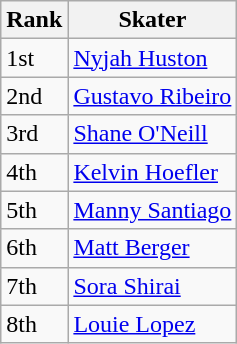<table class="wikitable">
<tr>
<th>Rank</th>
<th>Skater</th>
</tr>
<tr>
<td>1st</td>
<td><a href='#'>Nyjah Huston</a></td>
</tr>
<tr>
<td>2nd</td>
<td><a href='#'>Gustavo Ribeiro</a></td>
</tr>
<tr>
<td>3rd</td>
<td><a href='#'>Shane O'Neill</a></td>
</tr>
<tr>
<td>4th</td>
<td><a href='#'>Kelvin Hoefler</a></td>
</tr>
<tr>
<td>5th</td>
<td><a href='#'>Manny Santiago</a></td>
</tr>
<tr>
<td>6th</td>
<td><a href='#'>Matt Berger</a></td>
</tr>
<tr>
<td>7th</td>
<td><a href='#'>Sora Shirai</a></td>
</tr>
<tr>
<td>8th</td>
<td><a href='#'>Louie Lopez</a></td>
</tr>
</table>
